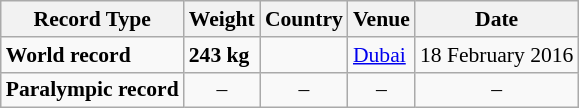<table class="wikitable" style="font-size:90%">
<tr>
<th>Record Type</th>
<th>Weight</th>
<th>Country</th>
<th>Venue</th>
<th>Date</th>
</tr>
<tr>
<td><strong>World record</strong></td>
<td><strong>243 kg</strong></td>
<td></td>
<td><a href='#'>Dubai</a></td>
<td>18 February 2016</td>
</tr>
<tr>
<td><strong>Paralympic record</strong></td>
<td align="center">–</td>
<td align="center">–</td>
<td align="center">–</td>
<td align="center">–</td>
</tr>
</table>
